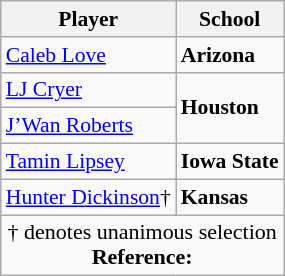<table class="wikitable" style="white-space:nowrap; font-size:90%;">
<tr>
<th>Player</th>
<th>School</th>
</tr>
<tr ,>
<td><a href='#'>Caleb Love</a></td>
<td><strong>Arizona</strong></td>
</tr>
<tr>
<td><a href='#'>LJ Cryer</a></td>
<td rowspan=2><strong>Houston</strong></td>
</tr>
<tr>
<td><a href='#'>J’Wan Roberts</a></td>
</tr>
<tr>
<td><a href='#'>Tamin Lipsey</a></td>
<td><strong>Iowa State</strong></td>
</tr>
<tr>
<td><a href='#'>Hunter Dickinson</a>†</td>
<td><strong>Kansas</strong></td>
</tr>
<tr>
<td colspan="4"  style="font-size:11pt; text-align:center;">† denotes unanimous selection<br><strong>Reference:</strong></td>
</tr>
</table>
